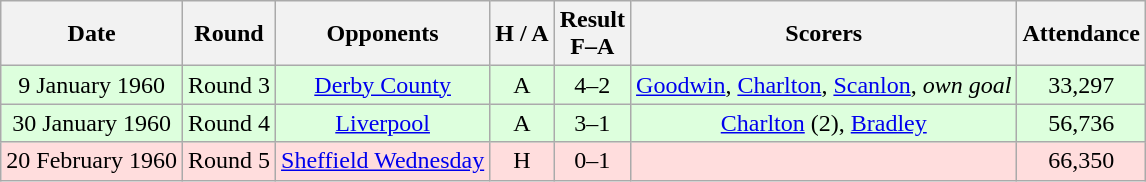<table class="wikitable" style="text-align:center">
<tr>
<th>Date</th>
<th>Round</th>
<th>Opponents</th>
<th>H / A</th>
<th>Result<br>F–A</th>
<th>Scorers</th>
<th>Attendance</th>
</tr>
<tr bgcolor="#ddffdd">
<td>9 January 1960</td>
<td>Round 3</td>
<td><a href='#'>Derby County</a></td>
<td>A</td>
<td>4–2</td>
<td><a href='#'>Goodwin</a>, <a href='#'>Charlton</a>, <a href='#'>Scanlon</a>, <em>own goal</em></td>
<td>33,297</td>
</tr>
<tr bgcolor="#ddffdd">
<td>30 January 1960</td>
<td>Round 4</td>
<td><a href='#'>Liverpool</a></td>
<td>A</td>
<td>3–1</td>
<td><a href='#'>Charlton</a> (2), <a href='#'>Bradley</a></td>
<td>56,736</td>
</tr>
<tr bgcolor="#ffdddd">
<td>20 February 1960</td>
<td>Round 5</td>
<td><a href='#'>Sheffield Wednesday</a></td>
<td>H</td>
<td>0–1</td>
<td></td>
<td>66,350</td>
</tr>
</table>
